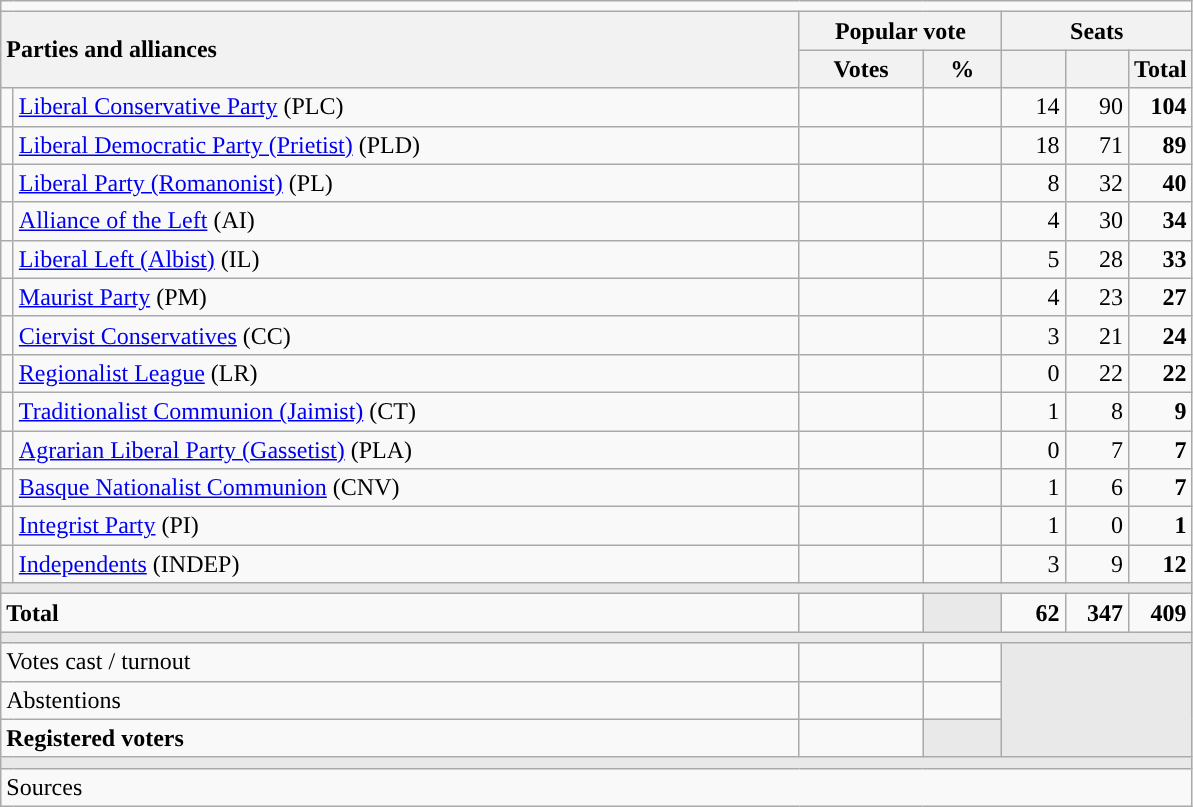<table class="wikitable" style="text-align:right;">
<tr>
<td colspan="7"></td>
</tr>
<tr>
<th style="text-align:left;" rowspan="2" colspan="2" width="525">Parties and alliances</th>
<th colspan="2">Popular vote</th>
<th colspan="3">Seats</th>
</tr>
<tr>
<th width="75">Votes</th>
<th width="45">%</th>
<th width="35"></th>
<th width="35"></th>
<th width="35">Total</th>
</tr>
<tr>
<td width="1" style="color:inherit;background:"></td>
<td align="left"><a href='#'>Liberal Conservative Party</a> (PLC)</td>
<td></td>
<td></td>
<td>14</td>
<td>90</td>
<td><strong>104</strong></td>
</tr>
<tr>
<td style="color:inherit;background:"></td>
<td align="left"><a href='#'>Liberal Democratic Party (Prietist)</a> (PLD)</td>
<td></td>
<td></td>
<td>18</td>
<td>71</td>
<td><strong>89</strong></td>
</tr>
<tr>
<td style="color:inherit;background:"></td>
<td align="left"><a href='#'>Liberal Party (Romanonist)</a> (PL)</td>
<td></td>
<td></td>
<td>8</td>
<td>32</td>
<td><strong>40</strong></td>
</tr>
<tr>
<td style="color:inherit;background:"></td>
<td align="left"><a href='#'>Alliance of the Left</a> (AI)</td>
<td></td>
<td></td>
<td>4</td>
<td>30</td>
<td><strong>34</strong></td>
</tr>
<tr>
<td style="color:inherit;background:"></td>
<td align="left"><a href='#'>Liberal Left (Albist)</a> (IL)</td>
<td></td>
<td></td>
<td>5</td>
<td>28</td>
<td><strong>33</strong></td>
</tr>
<tr>
<td style="color:inherit;background:"></td>
<td align="left"><a href='#'>Maurist Party</a> (PM)</td>
<td></td>
<td></td>
<td>4</td>
<td>23</td>
<td><strong>27</strong></td>
</tr>
<tr>
<td style="color:inherit;background:"></td>
<td align="left"><a href='#'>Ciervist Conservatives</a> (CC)</td>
<td></td>
<td></td>
<td>3</td>
<td>21</td>
<td><strong>24</strong></td>
</tr>
<tr>
<td style="color:inherit;background:"></td>
<td align="left"><a href='#'>Regionalist League</a> (LR)</td>
<td></td>
<td></td>
<td>0</td>
<td>22</td>
<td><strong>22</strong></td>
</tr>
<tr>
<td style="color:inherit;background:"></td>
<td align="left"><a href='#'>Traditionalist Communion (Jaimist)</a> (CT)</td>
<td></td>
<td></td>
<td>1</td>
<td>8</td>
<td><strong>9</strong></td>
</tr>
<tr>
<td style="color:inherit;background:"></td>
<td align="left"><a href='#'>Agrarian Liberal Party (Gassetist)</a> (PLA)</td>
<td></td>
<td></td>
<td>0</td>
<td>7</td>
<td><strong>7</strong></td>
</tr>
<tr>
<td style="color:inherit;background:"></td>
<td align="left"><a href='#'>Basque Nationalist Communion</a> (CNV)</td>
<td></td>
<td></td>
<td>1</td>
<td>6</td>
<td><strong>7</strong></td>
</tr>
<tr>
<td style="color:inherit;background:"></td>
<td align="left"><a href='#'>Integrist Party</a> (PI)</td>
<td></td>
<td></td>
<td>1</td>
<td>0</td>
<td><strong>1</strong></td>
</tr>
<tr>
<td style="color:inherit;background:"></td>
<td align="left"><a href='#'>Independents</a> (INDEP)</td>
<td></td>
<td></td>
<td>3</td>
<td>9</td>
<td><strong>12</strong></td>
</tr>
<tr>
<td colspan="7" bgcolor="#E9E9E9"></td>
</tr>
<tr style="font-weight:bold;">
<td align="left" colspan="2">Total</td>
<td></td>
<td bgcolor="#E9E9E9"></td>
<td>62</td>
<td>347</td>
<td>409</td>
</tr>
<tr>
<td colspan="7" bgcolor="#E9E9E9"></td>
</tr>
<tr>
<td align="left" colspan="2">Votes cast / turnout</td>
<td></td>
<td></td>
<td bgcolor="#E9E9E9" colspan="3" rowspan="3"></td>
</tr>
<tr>
<td align="left" colspan="2">Abstentions</td>
<td></td>
<td></td>
</tr>
<tr style="font-weight:bold;">
<td align="left" colspan="2">Registered voters</td>
<td></td>
<td bgcolor="#E9E9E9"></td>
</tr>
<tr>
<td colspan="7" bgcolor="#E9E9E9"></td>
</tr>
<tr>
<td align="left" colspan="7">Sources</td>
</tr>
</table>
